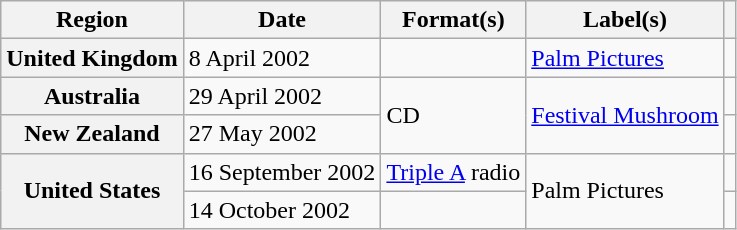<table class="wikitable plainrowheaders">
<tr>
<th scope="col">Region</th>
<th scope="col">Date</th>
<th scope="col">Format(s)</th>
<th scope="col">Label(s)</th>
<th scope="col"></th>
</tr>
<tr>
<th scope="row">United Kingdom</th>
<td>8 April 2002</td>
<td></td>
<td><a href='#'>Palm Pictures</a></td>
<td align="center"></td>
</tr>
<tr>
<th scope="row">Australia</th>
<td>29 April 2002</td>
<td rowspan="2">CD</td>
<td rowspan="2"><a href='#'>Festival Mushroom</a></td>
<td align="center"></td>
</tr>
<tr>
<th scope="row">New Zealand</th>
<td>27 May 2002</td>
<td align="center"></td>
</tr>
<tr>
<th scope="row" rowspan="2">United States</th>
<td>16 September 2002</td>
<td><a href='#'>Triple A</a> radio</td>
<td rowspan="2">Palm Pictures</td>
<td align="center"></td>
</tr>
<tr>
<td>14 October 2002</td>
<td></td>
<td align="center"></td>
</tr>
</table>
